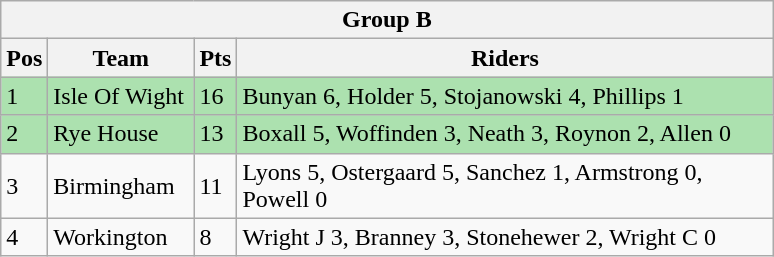<table class="wikitable">
<tr>
<th colspan="4">Group B</th>
</tr>
<tr>
<th width=20>Pos</th>
<th width=90>Team</th>
<th width=20>Pts</th>
<th width=350>Riders</th>
</tr>
<tr style="background:#ACE1AF;">
<td>1</td>
<td align=left>Isle Of Wight</td>
<td>16</td>
<td>Bunyan 6, Holder 5, Stojanowski 4, Phillips 1</td>
</tr>
<tr style="background:#ACE1AF;">
<td>2</td>
<td align=left>Rye House</td>
<td>13</td>
<td>Boxall 5, Woffinden 3, Neath 3, Roynon 2, Allen 0</td>
</tr>
<tr>
<td>3</td>
<td align=left>Birmingham</td>
<td>11</td>
<td>Lyons 5, Ostergaard 5, Sanchez 1, Armstrong 0, Powell 0</td>
</tr>
<tr>
<td>4</td>
<td align=left>Workington</td>
<td>8</td>
<td>Wright J 3, Branney 3, Stonehewer 2, Wright C 0</td>
</tr>
</table>
